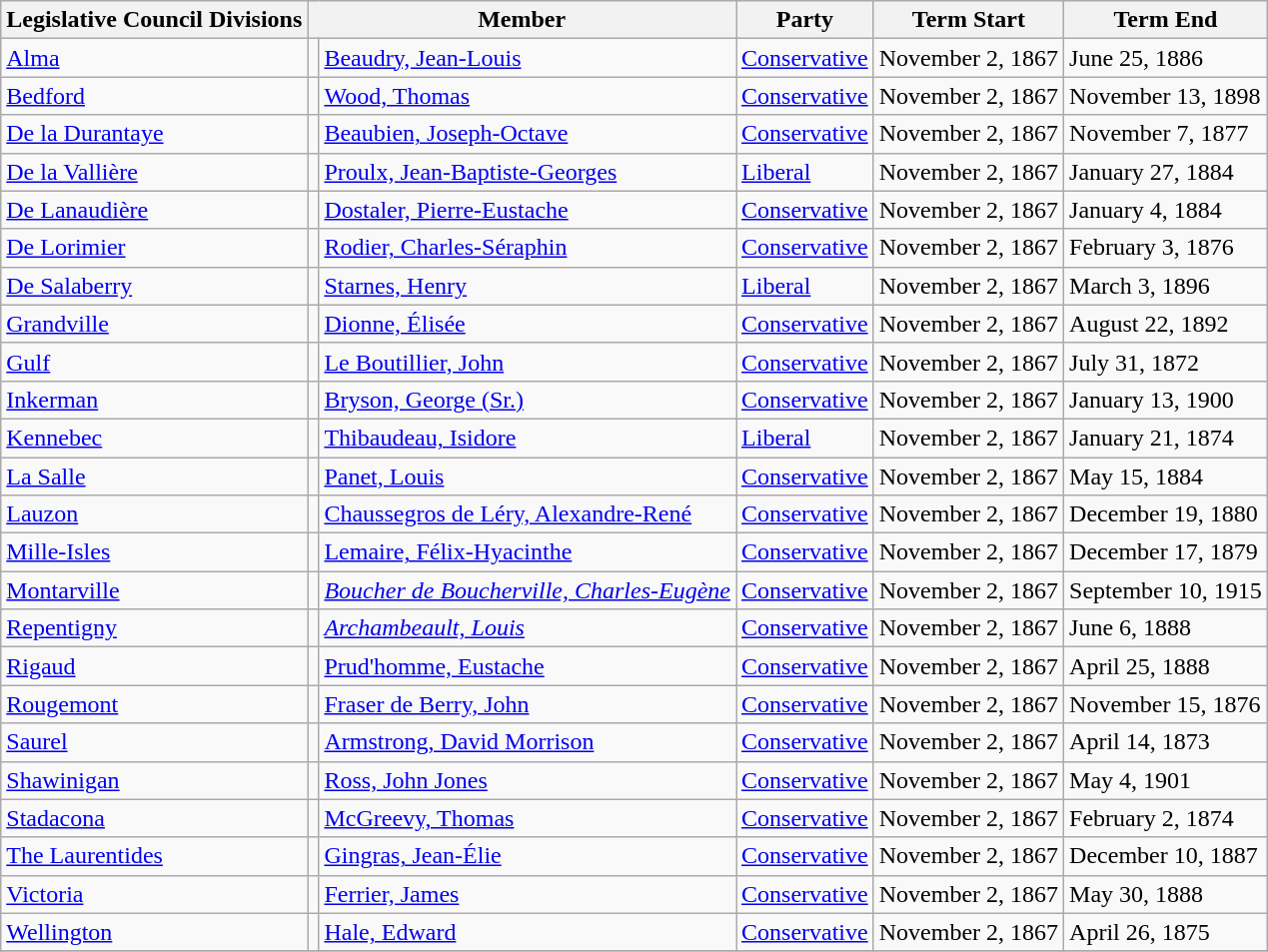<table class="wikitable sortable">
<tr>
<th>Legislative Council Divisions</th>
<th colspan="2">Member</th>
<th>Party</th>
<th data-sort-type=date>Term Start</th>
<th data-sort-type=date>Term End</th>
</tr>
<tr>
<td><a href='#'>Alma</a></td>
<td></td>
<td><a href='#'>Beaudry, Jean-Louis</a></td>
<td><a href='#'>Conservative</a></td>
<td>November 2, 1867</td>
<td>June 25, 1886</td>
</tr>
<tr>
<td><a href='#'>Bedford</a></td>
<td></td>
<td><a href='#'>Wood, Thomas</a></td>
<td><a href='#'>Conservative</a></td>
<td>November 2, 1867</td>
<td>November 13, 1898</td>
</tr>
<tr>
<td><a href='#'>De la Durantaye</a></td>
<td></td>
<td><a href='#'>Beaubien, Joseph-Octave</a></td>
<td><a href='#'>Conservative</a></td>
<td>November 2, 1867</td>
<td>November 7, 1877</td>
</tr>
<tr>
<td><a href='#'>De la Vallière</a></td>
<td></td>
<td><a href='#'>Proulx, Jean-Baptiste-Georges</a></td>
<td><a href='#'>Liberal</a></td>
<td>November 2, 1867</td>
<td>January 27, 1884</td>
</tr>
<tr>
<td><a href='#'>De Lanaudière</a></td>
<td></td>
<td><a href='#'>Dostaler, Pierre-Eustache</a></td>
<td><a href='#'>Conservative</a></td>
<td>November 2, 1867</td>
<td>January 4, 1884</td>
</tr>
<tr>
<td><a href='#'>De Lorimier</a></td>
<td></td>
<td><a href='#'>Rodier, Charles-Séraphin</a></td>
<td><a href='#'>Conservative</a></td>
<td>November 2, 1867</td>
<td>February 3, 1876</td>
</tr>
<tr>
<td><a href='#'>De Salaberry</a></td>
<td></td>
<td><a href='#'>Starnes, Henry</a></td>
<td><a href='#'>Liberal</a></td>
<td>November 2, 1867</td>
<td>March 3, 1896</td>
</tr>
<tr>
<td><a href='#'>Grandville</a></td>
<td></td>
<td><a href='#'>Dionne, Élisée</a></td>
<td><a href='#'>Conservative</a></td>
<td>November 2, 1867</td>
<td>August 22, 1892</td>
</tr>
<tr>
<td><a href='#'>Gulf</a></td>
<td></td>
<td><a href='#'>Le Boutillier, John</a></td>
<td><a href='#'>Conservative</a></td>
<td>November 2, 1867</td>
<td>July 31, 1872</td>
</tr>
<tr>
<td><a href='#'>Inkerman</a></td>
<td></td>
<td><a href='#'>Bryson, George (Sr.)</a></td>
<td><a href='#'>Conservative</a></td>
<td>November 2, 1867</td>
<td>January 13, 1900</td>
</tr>
<tr>
<td><a href='#'>Kennebec</a></td>
<td></td>
<td><a href='#'>Thibaudeau, Isidore</a></td>
<td><a href='#'>Liberal</a></td>
<td>November 2, 1867</td>
<td>January 21, 1874</td>
</tr>
<tr>
<td><a href='#'>La Salle</a></td>
<td></td>
<td><a href='#'>Panet, Louis</a></td>
<td><a href='#'>Conservative</a></td>
<td>November 2, 1867</td>
<td>May 15, 1884</td>
</tr>
<tr>
<td><a href='#'>Lauzon</a></td>
<td></td>
<td><a href='#'>Chaussegros de Léry, Alexandre-René</a></td>
<td><a href='#'>Conservative</a></td>
<td>November 2, 1867</td>
<td>December 19, 1880</td>
</tr>
<tr>
<td><a href='#'>Mille-Isles</a></td>
<td></td>
<td><a href='#'>Lemaire, Félix-Hyacinthe</a></td>
<td><a href='#'>Conservative</a></td>
<td>November 2, 1867</td>
<td>December 17, 1879</td>
</tr>
<tr>
<td><a href='#'>Montarville</a></td>
<td></td>
<td><em><span><a href='#'>Boucher de Boucherville, Charles-Eugène</a></span></em></td>
<td><a href='#'>Conservative</a></td>
<td>November 2, 1867</td>
<td>September 10, 1915</td>
</tr>
<tr>
<td><a href='#'>Repentigny</a></td>
<td></td>
<td><em><a href='#'>Archambeault, Louis</a></em></td>
<td><a href='#'>Conservative</a></td>
<td>November 2, 1867</td>
<td>June 6, 1888</td>
</tr>
<tr>
<td><a href='#'>Rigaud</a></td>
<td></td>
<td><a href='#'>Prud'homme, Eustache</a></td>
<td><a href='#'>Conservative</a></td>
<td>November 2, 1867</td>
<td>April 25, 1888</td>
</tr>
<tr>
<td><a href='#'>Rougemont</a></td>
<td></td>
<td><a href='#'>Fraser de Berry, John</a></td>
<td><a href='#'>Conservative</a></td>
<td>November 2, 1867</td>
<td>November 15, 1876</td>
</tr>
<tr>
<td><a href='#'>Saurel</a></td>
<td></td>
<td><a href='#'>Armstrong, David Morrison</a></td>
<td><a href='#'>Conservative</a></td>
<td>November 2, 1867</td>
<td>April 14, 1873</td>
</tr>
<tr>
<td><a href='#'>Shawinigan</a></td>
<td></td>
<td><a href='#'>Ross, John Jones</a></td>
<td><a href='#'>Conservative</a></td>
<td>November 2, 1867</td>
<td>May 4, 1901</td>
</tr>
<tr>
<td><a href='#'>Stadacona</a></td>
<td></td>
<td><a href='#'>McGreevy, Thomas</a></td>
<td><a href='#'>Conservative</a></td>
<td>November 2, 1867</td>
<td>February 2, 1874</td>
</tr>
<tr>
<td><a href='#'>The Laurentides</a></td>
<td></td>
<td><a href='#'>Gingras, Jean-Élie</a></td>
<td><a href='#'>Conservative</a></td>
<td>November 2, 1867</td>
<td>December 10, 1887</td>
</tr>
<tr>
<td><a href='#'>Victoria</a></td>
<td></td>
<td><a href='#'>Ferrier, James</a></td>
<td><a href='#'>Conservative</a></td>
<td>November 2, 1867</td>
<td>May 30, 1888</td>
</tr>
<tr>
<td><a href='#'>Wellington</a></td>
<td></td>
<td><a href='#'>Hale, Edward</a></td>
<td><a href='#'>Conservative</a></td>
<td>November 2, 1867</td>
<td>April 26, 1875</td>
</tr>
<tr>
</tr>
</table>
